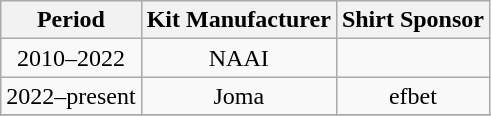<table class="wikitable" style="text-align:center">
<tr>
<th>Period</th>
<th>Kit Manufacturer</th>
<th>Shirt Sponsor</th>
</tr>
<tr>
<td>2010–2022</td>
<td>NAAI</td>
<td></td>
</tr>
<tr>
<td>2022–present</td>
<td>Joma</td>
<td>efbet</td>
</tr>
<tr>
</tr>
</table>
